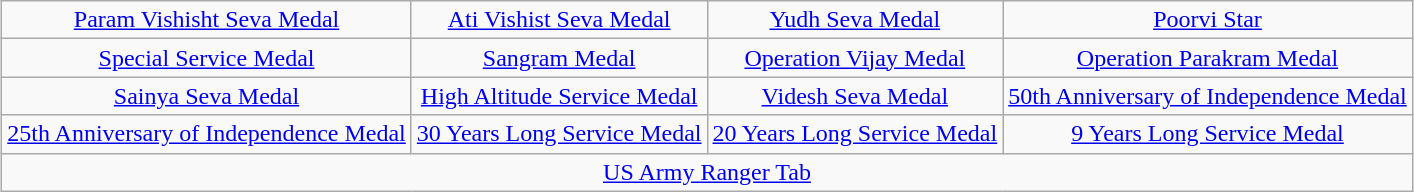<table class="wikitable" style="margin:1em auto; text-align:center;">
<tr>
<td><a href='#'>Param Vishisht Seva Medal</a></td>
<td><a href='#'>Ati Vishist Seva Medal</a></td>
<td><a href='#'>Yudh Seva Medal</a></td>
<td><a href='#'>Poorvi Star</a></td>
</tr>
<tr>
<td><a href='#'>Special Service Medal</a></td>
<td><a href='#'>Sangram Medal</a></td>
<td><a href='#'>Operation Vijay Medal</a></td>
<td><a href='#'>Operation Parakram Medal</a></td>
</tr>
<tr>
<td><a href='#'>Sainya Seva Medal</a></td>
<td><a href='#'>High Altitude Service Medal</a></td>
<td><a href='#'>Videsh Seva Medal</a></td>
<td><a href='#'>50th Anniversary of Independence Medal</a></td>
</tr>
<tr>
<td><a href='#'>25th Anniversary of Independence Medal</a></td>
<td><a href='#'>30 Years Long Service Medal</a></td>
<td><a href='#'>20 Years Long Service Medal</a></td>
<td><a href='#'>9 Years Long Service Medal</a></td>
</tr>
<tr>
<td colspan="4"><a href='#'>US Army Ranger Tab</a></td>
</tr>
</table>
